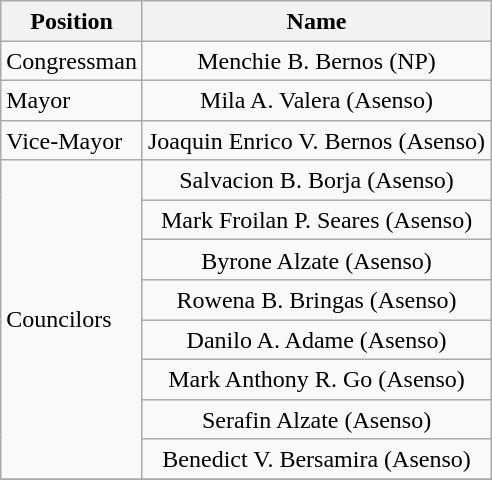<table class="wikitable" style="line-height:1.20em; font-size:100%;">
<tr>
<th>Position</th>
<th>Name</th>
</tr>
<tr>
<td>Congressman</td>
<td style="text-align:center;">Menchie B. Bernos (NP)</td>
</tr>
<tr>
<td>Mayor</td>
<td style="text-align:center;">Mila A. Valera (Asenso)</td>
</tr>
<tr>
<td>Vice-Mayor</td>
<td style="text-align:center;">Joaquin Enrico V. Bernos (Asenso)</td>
</tr>
<tr>
<td rowspan=8>Councilors</td>
<td style="text-align:center;">Salvacion B. Borja (Asenso)</td>
</tr>
<tr>
<td style="text-align:center;">Mark Froilan P. Seares (Asenso)</td>
</tr>
<tr>
<td style="text-align:center;">Byrone Alzate (Asenso)</td>
</tr>
<tr>
<td style="text-align:center;">Rowena B. Bringas (Asenso)</td>
</tr>
<tr>
<td style="text-align:center;">Danilo A. Adame (Asenso)</td>
</tr>
<tr>
<td style="text-align:center;">Mark Anthony R. Go (Asenso)</td>
</tr>
<tr>
<td style="text-align:center;">Serafin Alzate (Asenso)</td>
</tr>
<tr>
<td style="text-align:center;">Benedict V. Bersamira (Asenso)</td>
</tr>
<tr>
</tr>
</table>
